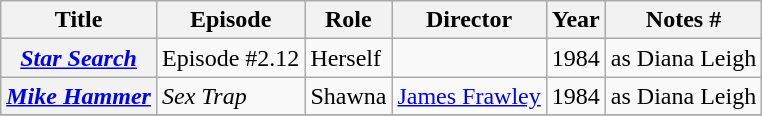<table class="wikitable plainrowheaders sortable">
<tr>
<th scope="col">Title</th>
<th scope="col">Episode</th>
<th scope="col">Role</th>
<th scope="col">Director</th>
<th scope="col">Year</th>
<th scope="col" class="unsortable">Notes #</th>
</tr>
<tr>
<th scope="row"><em><a href='#'>Star Search</a></em></th>
<td>Episode #2.12</td>
<td>Herself</td>
<td></td>
<td>1984</td>
<td>as Diana Leigh</td>
</tr>
<tr>
<th scope="row"><em><a href='#'>Mike Hammer</a></em></th>
<td><em>Sex Trap</em></td>
<td>Shawna</td>
<td><a href='#'>James Frawley</a></td>
<td>1984</td>
<td>as Diana Leigh</td>
</tr>
<tr>
</tr>
</table>
